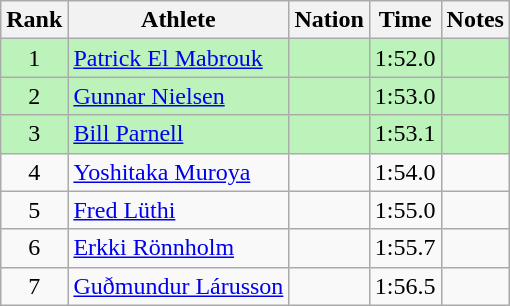<table class="wikitable sortable" style="text-align:center">
<tr>
<th>Rank</th>
<th>Athlete</th>
<th>Nation</th>
<th>Time</th>
<th>Notes</th>
</tr>
<tr bgcolor=bbf3bb>
<td>1</td>
<td align=left><a href='#'>Patrick El Mabrouk</a></td>
<td align=left></td>
<td>1:52.0</td>
<td></td>
</tr>
<tr bgcolor=bbf3bb>
<td>2</td>
<td align=left><a href='#'>Gunnar Nielsen</a></td>
<td align=left></td>
<td>1:53.0</td>
<td></td>
</tr>
<tr bgcolor=bbf3bb>
<td>3</td>
<td align=left><a href='#'>Bill Parnell</a></td>
<td align=left></td>
<td>1:53.1</td>
<td></td>
</tr>
<tr>
<td>4</td>
<td align=left><a href='#'>Yoshitaka Muroya</a></td>
<td align=left></td>
<td>1:54.0</td>
<td></td>
</tr>
<tr>
<td>5</td>
<td align=left><a href='#'>Fred Lüthi</a></td>
<td align=left></td>
<td>1:55.0</td>
<td></td>
</tr>
<tr>
<td>6</td>
<td align=left><a href='#'>Erkki Rönnholm</a></td>
<td align=left></td>
<td>1:55.7</td>
<td></td>
</tr>
<tr>
<td>7</td>
<td align=left><a href='#'>Guðmundur Lárusson</a></td>
<td align=left></td>
<td>1:56.5</td>
<td></td>
</tr>
</table>
